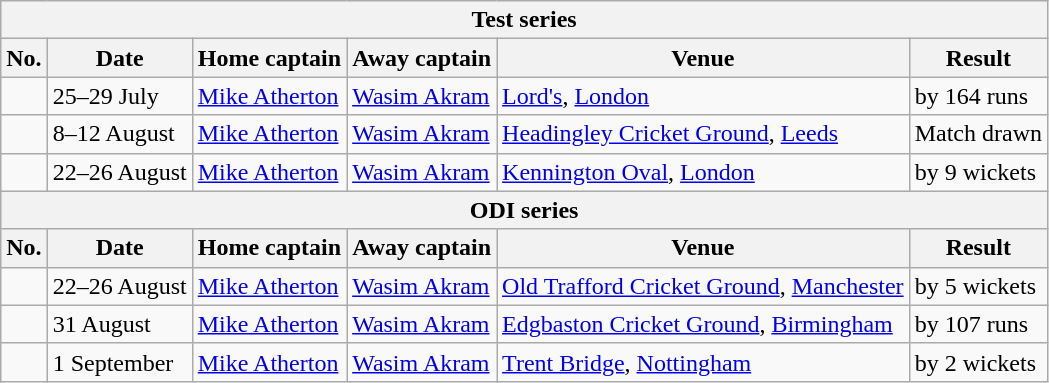<table class="wikitable">
<tr>
<th colspan="9">Test series</th>
</tr>
<tr>
<th>No.</th>
<th>Date</th>
<th>Home captain</th>
<th>Away captain</th>
<th>Venue</th>
<th>Result</th>
</tr>
<tr>
<td></td>
<td>25–29 July</td>
<td><a href='#'>Mike Atherton</a></td>
<td><a href='#'>Wasim Akram</a></td>
<td><a href='#'>Lord's</a>, <a href='#'>London</a></td>
<td> by 164 runs</td>
</tr>
<tr>
<td></td>
<td>8–12 August</td>
<td><a href='#'>Mike Atherton</a></td>
<td><a href='#'>Wasim Akram</a></td>
<td><a href='#'>Headingley Cricket Ground</a>, <a href='#'>Leeds</a></td>
<td>Match drawn</td>
</tr>
<tr>
<td></td>
<td>22–26 August</td>
<td><a href='#'>Mike Atherton</a></td>
<td><a href='#'>Wasim Akram</a></td>
<td><a href='#'>Kennington Oval</a>, <a href='#'>London</a></td>
<td> by 9 wickets</td>
</tr>
<tr>
<th colspan="9">ODI series</th>
</tr>
<tr>
<th>No.</th>
<th>Date</th>
<th>Home captain</th>
<th>Away captain</th>
<th>Venue</th>
<th>Result</th>
</tr>
<tr>
<td></td>
<td>22–26 August</td>
<td><a href='#'>Mike Atherton</a></td>
<td><a href='#'>Wasim Akram</a></td>
<td><a href='#'>Old Trafford Cricket Ground</a>, <a href='#'>Manchester</a></td>
<td> by 5 wickets</td>
</tr>
<tr>
<td></td>
<td>31 August</td>
<td><a href='#'>Mike Atherton</a></td>
<td><a href='#'>Wasim Akram</a></td>
<td><a href='#'>Edgbaston Cricket Ground</a>, <a href='#'>Birmingham</a></td>
<td> by 107 runs</td>
</tr>
<tr>
<td></td>
<td>1 September</td>
<td><a href='#'>Mike Atherton</a></td>
<td><a href='#'>Wasim Akram</a></td>
<td><a href='#'>Trent Bridge</a>, <a href='#'>Nottingham</a></td>
<td> by 2 wickets</td>
</tr>
</table>
